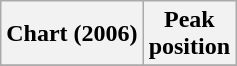<table class="wikitable plainrowheaders" style="text-align:center">
<tr>
<th>Chart (2006)</th>
<th>Peak<br>position</th>
</tr>
<tr>
</tr>
</table>
